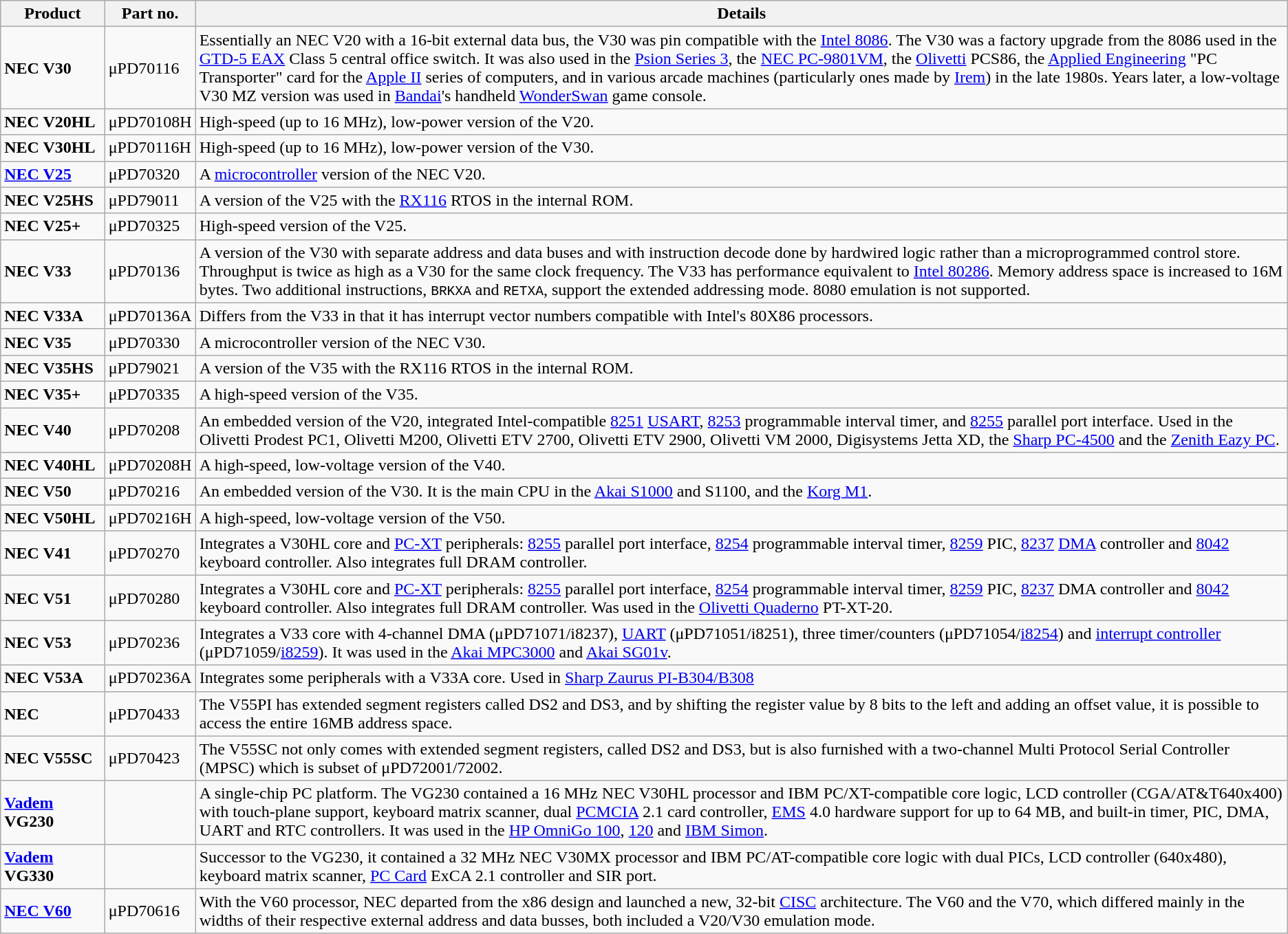<table class="wikitable">
<tr>
<th width="100">Product</th>
<th width="80">Part no.</th>
<th width="1200">Details</th>
</tr>
<tr>
<td><strong>NEC V30</strong></td>
<td>μPD70116</td>
<td>Essentially an NEC V20 with a 16-bit external data bus, the V30 was pin compatible with the <a href='#'>Intel 8086</a>. The V30 was a factory upgrade from the 8086 used in the <a href='#'>GTD-5 EAX</a> Class 5 central office switch. It was also used in the <a href='#'>Psion Series 3</a>, the <a href='#'>NEC PC-9801VM</a>, the <a href='#'>Olivetti</a> PCS86, the <a href='#'>Applied Engineering</a> "PC Transporter" card for the <a href='#'>Apple II</a> series of computers, and in various arcade machines (particularly ones made by <a href='#'>Irem</a>) in the late 1980s. Years later, a low-voltage V30 MZ version was used in <a href='#'>Bandai</a>'s handheld <a href='#'>WonderSwan</a> game console.</td>
</tr>
<tr>
<td><strong>NEC V20HL</strong></td>
<td>μPD70108H</td>
<td>High-speed (up to 16 MHz), low-power version of the V20.</td>
</tr>
<tr>
<td><strong>NEC V30HL</strong></td>
<td>μPD70116H</td>
<td>High-speed (up to 16 MHz), low-power version of the V30.</td>
</tr>
<tr>
<td><strong><a href='#'>NEC V25</a></strong></td>
<td>μPD70320</td>
<td>A <a href='#'>microcontroller</a> version of the NEC V20.</td>
</tr>
<tr>
<td><strong>NEC V25HS</strong></td>
<td>μPD79011</td>
<td>A version of the V25 with the <a href='#'>RX116</a> RTOS in the internal ROM.</td>
</tr>
<tr>
<td><strong>NEC V25+</strong></td>
<td>μPD70325</td>
<td>High-speed version of the V25.</td>
</tr>
<tr>
<td><strong>NEC V33</strong></td>
<td>μPD70136</td>
<td>A version of the V30 with separate address and data buses and with instruction decode done by hardwired logic rather than a microprogrammed control store. Throughput is twice as high as a V30 for the same clock frequency. The V33 has performance equivalent to <a href='#'>Intel 80286</a>. Memory address space is increased to 16M bytes. Two additional instructions, <code>BRKXA</code> and <code>RETXA</code>, support the extended addressing mode. 8080 emulation is not supported.</td>
</tr>
<tr>
<td><strong>NEC V33A</strong></td>
<td>μPD70136A</td>
<td>Differs from the V33 in that it has interrupt vector numbers compatible with Intel's 80X86 processors.</td>
</tr>
<tr>
<td><strong>NEC V35</strong></td>
<td>μPD70330</td>
<td>A microcontroller version of the NEC V30.</td>
</tr>
<tr>
<td><strong>NEC V35HS</strong></td>
<td>μPD79021</td>
<td>A version of the V35 with the RX116 RTOS in the internal ROM.</td>
</tr>
<tr>
<td><strong>NEC V35+</strong></td>
<td>μPD70335</td>
<td>A high-speed version of the V35.</td>
</tr>
<tr>
<td><strong>NEC V40</strong></td>
<td>μPD70208</td>
<td>An embedded version of the V20, integrated Intel-compatible <a href='#'>8251</a> <a href='#'>USART</a>, <a href='#'>8253</a> programmable interval timer, and <a href='#'>8255</a> parallel port interface. Used in the Olivetti Prodest PC1, Olivetti M200, Olivetti ETV 2700, Olivetti ETV 2900, Olivetti VM 2000, Digisystems Jetta XD, the <a href='#'>Sharp PC-4500</a> and the <a href='#'>Zenith Eazy PC</a>.</td>
</tr>
<tr>
<td><strong>NEC V40HL</strong></td>
<td>μPD70208H</td>
<td>A high-speed, low-voltage version of the V40.</td>
</tr>
<tr>
<td><strong>NEC V50</strong></td>
<td>μPD70216</td>
<td>An embedded version of the V30. It is the main CPU in the <a href='#'>Akai S1000</a> and S1100, and the <a href='#'>Korg M1</a>.</td>
</tr>
<tr>
<td><strong>NEC V50HL</strong></td>
<td>μPD70216H</td>
<td>A high-speed, low-voltage version of the V50.</td>
</tr>
<tr>
<td><strong>NEC V41</strong></td>
<td>μPD70270</td>
<td>Integrates a V30HL core and <a href='#'>PC-XT</a> peripherals: <a href='#'>8255</a> parallel port interface, <a href='#'>8254</a> programmable interval timer, <a href='#'>8259</a> PIC, <a href='#'>8237</a> <a href='#'>DMA</a> controller and <a href='#'>8042</a> keyboard controller. Also integrates full DRAM controller.</td>
</tr>
<tr>
<td><strong>NEC V51</strong></td>
<td>μPD70280</td>
<td>Integrates a V30HL core and <a href='#'>PC-XT</a> peripherals: <a href='#'>8255</a> parallel port interface, <a href='#'>8254</a> programmable interval timer, <a href='#'>8259</a> PIC, <a href='#'>8237</a> DMA controller and <a href='#'>8042</a> keyboard controller. Also integrates full DRAM controller. Was used in the <a href='#'>Olivetti Quaderno</a> PT-XT-20.</td>
</tr>
<tr>
<td><strong>NEC V53</strong></td>
<td>μPD70236</td>
<td>Integrates a V33 core with 4-channel DMA (μPD71071/i8237), <a href='#'>UART</a> (μPD71051/i8251), three timer/counters (μPD71054/<a href='#'>i8254</a>) and <a href='#'>interrupt controller</a> (μPD71059/<a href='#'>i8259</a>). It was used in the <a href='#'>Akai MPC3000</a> and <a href='#'>Akai SG01v</a>.</td>
</tr>
<tr>
<td><strong>NEC V53A</strong></td>
<td>μPD70236A</td>
<td>Integrates some peripherals with a V33A core. Used in <a href='#'>Sharp Zaurus PI-B304/B308</a></td>
</tr>
<tr>
<td><strong>NEC </strong></td>
<td>μPD70433</td>
<td>The V55PI has extended segment registers called DS2 and DS3, and by shifting the register value by 8 bits to the left and adding an offset value, it is possible to access the entire 16MB address space.</td>
</tr>
<tr>
<td><strong>NEC V55SC</strong></td>
<td>μPD70423</td>
<td>The V55SC not only comes with extended segment registers, called DS2 and DS3, but is also furnished with a two-channel Multi Protocol Serial Controller (MPSC) which is subset of μPD72001/72002.</td>
</tr>
<tr>
<td><strong><a href='#'>Vadem</a> VG230</strong></td>
<td></td>
<td>A single-chip PC platform. The VG230 contained a 16 MHz NEC V30HL processor and IBM PC/XT-compatible core logic, LCD controller (CGA/AT&T640x400) with touch-plane support, keyboard matrix scanner, dual <a href='#'>PCMCIA</a> 2.1 card controller, <a href='#'>EMS</a> 4.0 hardware support for up to 64 MB, and built-in timer, PIC, DMA, UART and RTC controllers. It was used in the <a href='#'>HP OmniGo 100</a>, <a href='#'>120</a> and <a href='#'>IBM Simon</a>.</td>
</tr>
<tr>
<td><strong><a href='#'>Vadem</a> VG330</strong></td>
<td></td>
<td>Successor to the VG230, it contained a 32 MHz NEC V30MX processor and IBM PC/AT-compatible core logic with dual PICs, LCD controller (640x480), keyboard matrix scanner, <a href='#'>PC Card</a> ExCA 2.1 controller and SIR port.</td>
</tr>
<tr>
<td><strong><a href='#'>NEC V60</a></strong></td>
<td>μPD70616</td>
<td>With the V60 processor, NEC departed from the x86 design and launched a new, 32-bit <a href='#'>CISC</a> architecture. The V60 and the V70, which differed mainly in the widths of their respective external address and data busses, both included a V20/V30 emulation mode.</td>
</tr>
</table>
